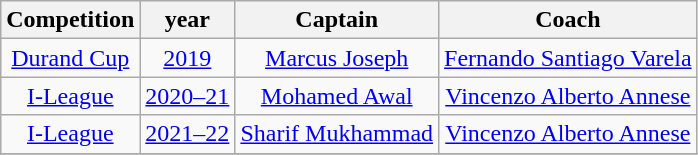<table class="wikitable" style="text-align:center">
<tr>
<th>Competition</th>
<th>year</th>
<th>Captain</th>
<th>Coach</th>
</tr>
<tr>
<td align=center><a href='#'>Durand Cup</a></td>
<td align=center><a href='#'>2019</a></td>
<td align=center> <a href='#'>Marcus Joseph</a></td>
<td align=center> <a href='#'>Fernando Santiago Varela</a></td>
</tr>
<tr>
<td align=center><a href='#'>I-League</a></td>
<td align=center><a href='#'>2020–21</a></td>
<td align=center> <a href='#'>Mohamed Awal</a></td>
<td align=center> <a href='#'>Vincenzo Alberto Annese</a></td>
</tr>
<tr>
<td align=center><a href='#'>I-League</a></td>
<td align=center><a href='#'>2021–22</a></td>
<td align=center> <a href='#'>Sharif Mukhammad</a></td>
<td align=center> <a href='#'>Vincenzo Alberto Annese</a></td>
</tr>
<tr>
</tr>
</table>
